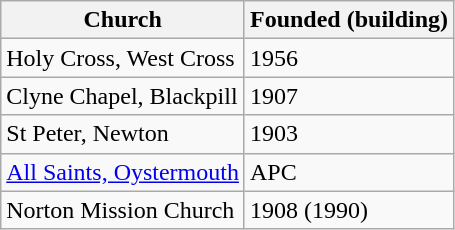<table class="wikitable">
<tr>
<th>Church</th>
<th>Founded (building)</th>
</tr>
<tr>
<td>Holy Cross, West Cross</td>
<td>1956</td>
</tr>
<tr>
<td>Clyne Chapel, Blackpill</td>
<td>1907</td>
</tr>
<tr>
<td>St Peter, Newton</td>
<td>1903</td>
</tr>
<tr>
<td><a href='#'>All Saints, Oystermouth</a></td>
<td>APC</td>
</tr>
<tr>
<td>Norton Mission Church</td>
<td>1908 (1990)</td>
</tr>
</table>
